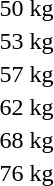<table>
<tr>
<td rowspan=2>50 kg<br></td>
<td rowspan=2></td>
<td rowspan=2></td>
<td></td>
</tr>
<tr>
<td></td>
</tr>
<tr>
<td rowspan=2>53 kg<br></td>
<td rowspan=2></td>
<td rowspan=2></td>
<td></td>
</tr>
<tr>
<td></td>
</tr>
<tr>
<td rowspan=2>57 kg<br></td>
<td rowspan=2></td>
<td rowspan=2></td>
<td></td>
</tr>
<tr>
<td></td>
</tr>
<tr>
<td rowspan=2>62 kg<br></td>
<td rowspan=2></td>
<td rowspan=2></td>
<td></td>
</tr>
<tr>
<td></td>
</tr>
<tr>
<td rowspan=2>68 kg<br></td>
<td rowspan=2></td>
<td rowspan=2></td>
<td></td>
</tr>
<tr>
<td></td>
</tr>
<tr>
<td rowspan=2>76 kg<br></td>
<td rowspan=2></td>
<td rowspan=2></td>
<td></td>
</tr>
<tr>
<td></td>
</tr>
</table>
